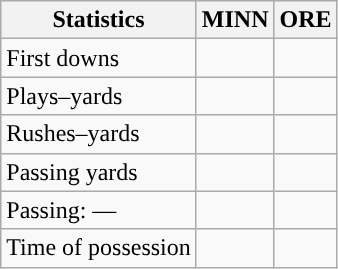<table class="wikitable" style="float:left">
<tr>
<th>Statistics</th>
<th>MINN</th>
<th>ORE</th>
</tr>
<tr>
<td>First downs</td>
<td></td>
<td></td>
</tr>
<tr>
<td>Plays–yards</td>
<td></td>
<td></td>
</tr>
<tr>
<td>Rushes–yards</td>
<td></td>
<td></td>
</tr>
<tr>
<td>Passing yards</td>
<td></td>
<td></td>
</tr>
<tr>
<td>Passing: ––</td>
<td></td>
<td></td>
</tr>
<tr>
<td>Time of possession</td>
<td></td>
<td></td>
</tr>
</table>
